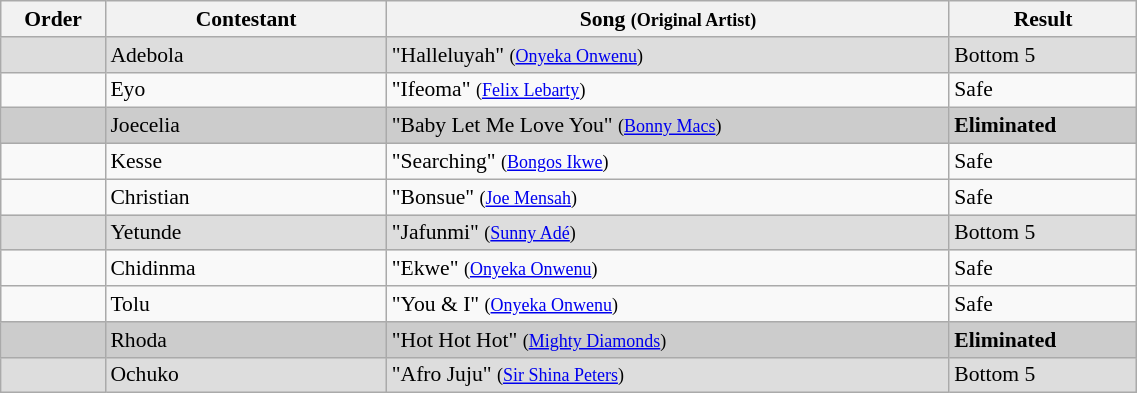<table class="wikitable" style="font-size:90%; width:60%; text-align: left;">
<tr>
<th width="05%">Order</th>
<th width="15%">Contestant</th>
<th width="30%">Song <small>(Original Artist)</small></th>
<th width="10%">Result</th>
</tr>
<tr bgcolor="#DDDDDD">
<td></td>
<td>Adebola</td>
<td>"Halleluyah" <small>(<a href='#'>Onyeka Onwenu</a>)</small></td>
<td>Bottom 5</td>
</tr>
<tr>
<td></td>
<td>Eyo</td>
<td>"Ifeoma" <small>(<a href='#'>Felix Lebarty</a>)</small></td>
<td>Safe</td>
</tr>
<tr bgcolor="#CCCCCC">
<td></td>
<td>Joecelia</td>
<td>"Baby Let Me Love You" <small>(<a href='#'>Bonny Macs</a>)</small></td>
<td><strong>Eliminated</strong></td>
</tr>
<tr>
<td></td>
<td>Kesse</td>
<td>"Searching" <small>(<a href='#'>Bongos Ikwe</a>)</small></td>
<td>Safe</td>
</tr>
<tr>
<td></td>
<td>Christian</td>
<td>"Bonsue" <small>(<a href='#'>Joe Mensah</a>)</small></td>
<td>Safe</td>
</tr>
<tr bgcolor="#DDDDDD">
<td></td>
<td>Yetunde</td>
<td>"Jafunmi" <small>(<a href='#'>Sunny Adé</a>)</small></td>
<td>Bottom 5</td>
</tr>
<tr>
<td></td>
<td>Chidinma</td>
<td>"Ekwe" <small>(<a href='#'>Onyeka Onwenu</a>)</small></td>
<td>Safe</td>
</tr>
<tr>
<td></td>
<td>Tolu</td>
<td>"You & I" <small>(<a href='#'>Onyeka Onwenu</a>)</small></td>
<td>Safe</td>
</tr>
<tr bgcolor="#CCCCCC">
<td></td>
<td>Rhoda</td>
<td>"Hot Hot Hot" <small>(<a href='#'>Mighty Diamonds</a>)</small></td>
<td><strong>Eliminated</strong></td>
</tr>
<tr bgcolor="#DDDDDD">
<td></td>
<td>Ochuko</td>
<td>"Afro Juju" <small>(<a href='#'>Sir Shina Peters</a>)</small></td>
<td>Bottom 5</td>
</tr>
</table>
